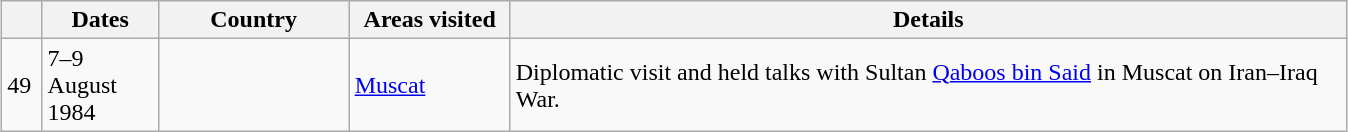<table class="wikitable sortable" border="1" style="margin: 1em auto 1em auto">
<tr>
<th style="width: 3%;"></th>
<th width="70">Dates</th>
<th width="120">Country</th>
<th width="100">Areas visited</th>
<th width="550">Details</th>
</tr>
<tr>
<td>49</td>
<td>7–9 August 1984</td>
<td></td>
<td><a href='#'>Muscat</a></td>
<td>Diplomatic visit and held talks with Sultan <a href='#'>Qaboos bin Said</a> in Muscat on Iran–Iraq War.</td>
</tr>
</table>
